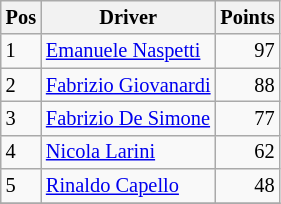<table class="wikitable" style="font-size: 85%;">
<tr>
<th>Pos</th>
<th>Driver</th>
<th>Points</th>
</tr>
<tr>
<td>1</td>
<td> <a href='#'>Emanuele Naspetti</a></td>
<td align="right">97</td>
</tr>
<tr>
<td>2</td>
<td> <a href='#'>Fabrizio Giovanardi</a></td>
<td align="right">88</td>
</tr>
<tr>
<td>3</td>
<td> <a href='#'>Fabrizio De Simone</a></td>
<td align="right">77</td>
</tr>
<tr>
<td>4</td>
<td> <a href='#'>Nicola Larini</a></td>
<td align="right">62</td>
</tr>
<tr>
<td>5</td>
<td> <a href='#'>Rinaldo Capello</a></td>
<td align="right">48</td>
</tr>
<tr>
</tr>
</table>
